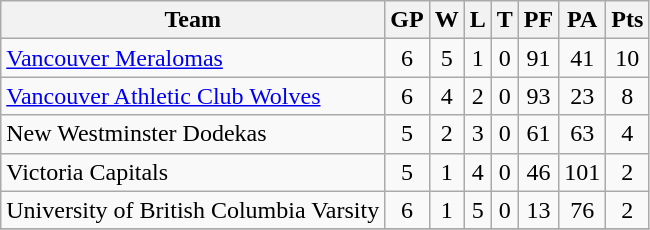<table class="wikitable">
<tr>
<th>Team</th>
<th>GP</th>
<th>W</th>
<th>L</th>
<th>T</th>
<th>PF</th>
<th>PA</th>
<th>Pts</th>
</tr>
<tr align="center">
<td align="left"><a href='#'>Vancouver Meralomas</a></td>
<td>6</td>
<td>5</td>
<td>1</td>
<td>0</td>
<td>91</td>
<td>41</td>
<td>10</td>
</tr>
<tr align="center">
<td align="left"><a href='#'>Vancouver Athletic Club Wolves</a></td>
<td>6</td>
<td>4</td>
<td>2</td>
<td>0</td>
<td>93</td>
<td>23</td>
<td>8</td>
</tr>
<tr align="center">
<td align="left">New Westminster Dodekas</td>
<td>5</td>
<td>2</td>
<td>3</td>
<td>0</td>
<td>61</td>
<td>63</td>
<td>4</td>
</tr>
<tr align="center">
<td align="left">Victoria Capitals</td>
<td>5</td>
<td>1</td>
<td>4</td>
<td>0</td>
<td>46</td>
<td>101</td>
<td>2</td>
</tr>
<tr align="center">
<td align="left">University of British Columbia Varsity</td>
<td>6</td>
<td>1</td>
<td>5</td>
<td>0</td>
<td>13</td>
<td>76</td>
<td>2</td>
</tr>
<tr align="center">
</tr>
</table>
